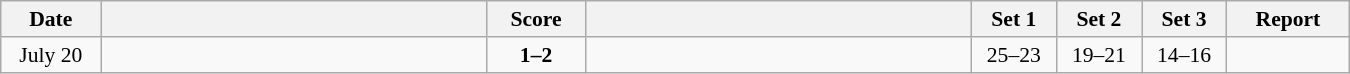<table class="wikitable" style="text-align: center; font-size:90% ">
<tr>
<th width="60">Date</th>
<th align="right" width="250"></th>
<th width="60">Score</th>
<th align="left" width="250"></th>
<th width="50">Set 1</th>
<th width="50">Set 2</th>
<th width="50">Set 3</th>
<th width="75">Report</th>
</tr>
<tr>
<td>July 20</td>
<td align=left></td>
<td align=center><strong>1–2</strong></td>
<td align=left><strong></strong></td>
<td>25–23</td>
<td>19–21</td>
<td>14–16</td>
<td></td>
</tr>
</table>
